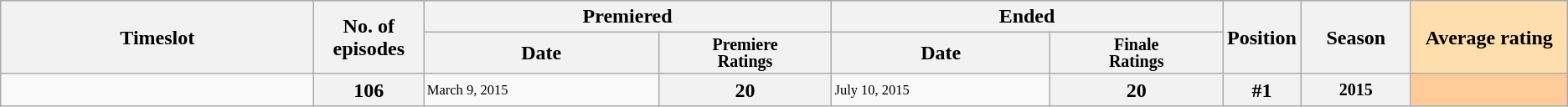<table class="wikitable">
<tr>
<th style="width:20%;" rowspan="2">Timeslot</th>
<th style="width:7%;" rowspan="2">No. of episodes</th>
<th colspan=2>Premiered</th>
<th colspan=2>Ended</th>
<th style="width:5%;" rowspan="2">Position</th>
<th style="width:7%;" rowspan="2">Season</th>
<th style="width:10%; background:#ffdead;" rowspan="2">Average rating</th>
</tr>
<tr>
<th>Date</th>
<th span style="width:11%; font-size:smaller; line-height:100%;">Premiere<br>Ratings</th>
<th>Date</th>
<th span style="width:11%; font-size:smaller; line-height:100%;">Finale<br>Ratings</th>
</tr>
<tr>
<td rowspan="1"></td>
<th>106</th>
<td style="font-size:11px;line-height:110%"><div>March 9, 2015</div></td>
<th>20</th>
<td style="font-size:11px;line-height:110%"><div>July 10, 2015</div></td>
<th>20</th>
<th>#1</th>
<th style="font-size:smaller">2015</th>
<th style="background:#fc9;"></th>
</tr>
</table>
